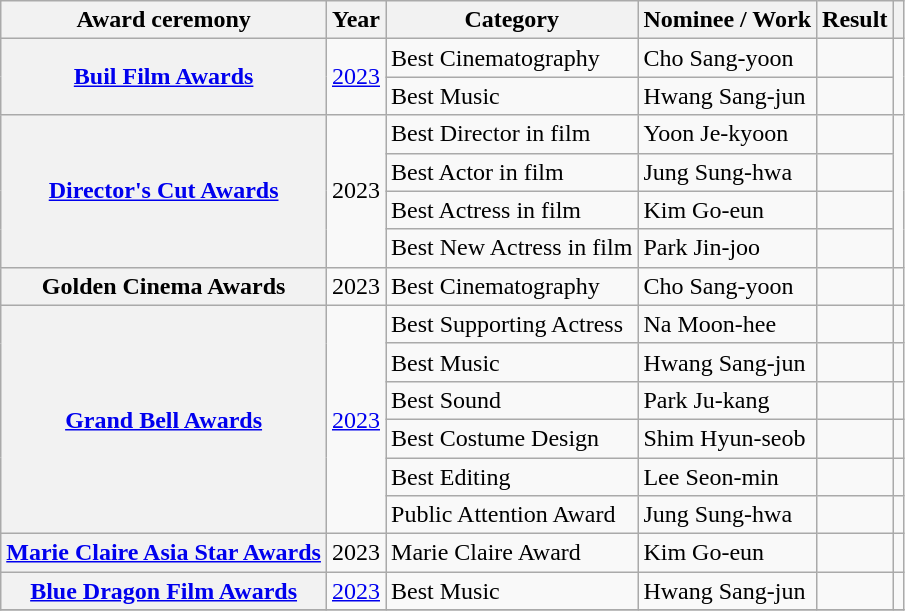<table class="wikitable plainrowheaders sortable">
<tr>
<th scope="col">Award ceremony</th>
<th scope="col">Year</th>
<th scope="col">Category</th>
<th scope="col">Nominee / Work</th>
<th scope="col">Result</th>
<th scope="col" class="unsortable"></th>
</tr>
<tr>
<th scope="row" rowspan=2><a href='#'>Buil Film Awards</a></th>
<td align="center" rowspan=2><a href='#'>2023</a></td>
<td>Best Cinematography</td>
<td>Cho Sang-yoon</td>
<td></td>
<td rowspan=2 align="center"></td>
</tr>
<tr>
<td>Best Music</td>
<td>Hwang Sang-jun</td>
<td></td>
</tr>
<tr>
<th scope="row" rowspan=4><a href='#'>Director's Cut Awards</a></th>
<td align="center" rowspan=4>2023</td>
<td>Best Director in film</td>
<td>Yoon Je-kyoon</td>
<td></td>
<td rowspan=4 align="center"></td>
</tr>
<tr>
<td>Best Actor in film</td>
<td>Jung Sung-hwa</td>
<td></td>
</tr>
<tr>
<td>Best Actress in film</td>
<td>Kim Go-eun</td>
<td></td>
</tr>
<tr>
<td>Best New Actress in film</td>
<td>Park Jin-joo</td>
<td></td>
</tr>
<tr>
<th scope="row">Golden Cinema Awards</th>
<td align="center">2023</td>
<td>Best Cinematography</td>
<td>Cho Sang-yoon</td>
<td></td>
<td align="center"></td>
</tr>
<tr>
<th scope="row" rowspan=6><a href='#'>Grand Bell Awards</a></th>
<td align="center" rowspan=6><a href='#'>2023</a></td>
<td>Best Supporting Actress</td>
<td>Na Moon-hee</td>
<td></td>
<td></td>
</tr>
<tr>
<td>Best Music</td>
<td>Hwang Sang-jun</td>
<td></td>
<td></td>
</tr>
<tr>
<td>Best Sound</td>
<td>Park Ju-kang</td>
<td></td>
<td></td>
</tr>
<tr>
<td>Best Costume Design</td>
<td>Shim Hyun-seob</td>
<td></td>
<td></td>
</tr>
<tr>
<td>Best Editing</td>
<td>Lee Seon-min</td>
<td></td>
<td></td>
</tr>
<tr>
<td>Public Attention Award</td>
<td>Jung Sung-hwa</td>
<td></td>
<td align="center"></td>
</tr>
<tr>
<th scope="row"><a href='#'>Marie Claire Asia Star Awards</a></th>
<td style="text-align:center">2023</td>
<td>Marie Claire Award</td>
<td>Kim Go-eun</td>
<td></td>
<td style="text-align:center"></td>
</tr>
<tr>
<th scope="row"><a href='#'>Blue Dragon Film Awards</a></th>
<td align="center"><a href='#'>2023</a></td>
<td>Best Music</td>
<td>Hwang Sang-jun</td>
<td></td>
<td></td>
</tr>
<tr>
</tr>
</table>
